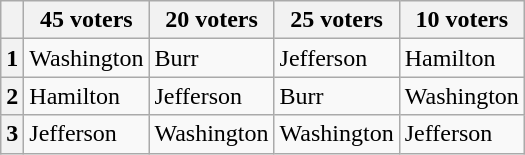<table class="wikitable">
<tr>
<th></th>
<th>45 voters</th>
<th>20 voters</th>
<th>25 voters</th>
<th>10 voters</th>
</tr>
<tr>
<th>1</th>
<td>Washington</td>
<td>Burr</td>
<td>Jefferson</td>
<td>Hamilton</td>
</tr>
<tr>
<th>2</th>
<td>Hamilton</td>
<td>Jefferson</td>
<td>Burr</td>
<td>Washington</td>
</tr>
<tr>
<th>3</th>
<td>Jefferson</td>
<td>Washington</td>
<td>Washington</td>
<td>Jefferson</td>
</tr>
</table>
